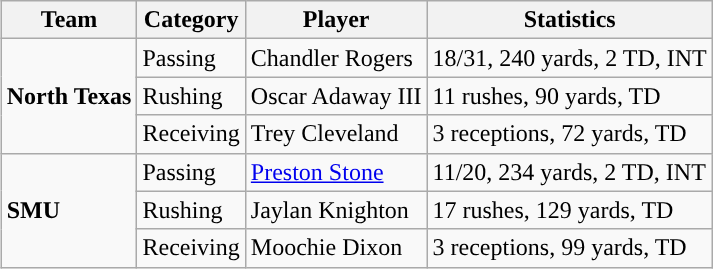<table class="wikitable" style="float: right;">
<tr>
<th>Team</th>
<th>Category</th>
<th>Player</th>
<th>Statistics</th>
</tr>
<tr>
<td rowspan=3><strong>North Texas</strong></td>
<td>Passing</td>
<td>Chandler Rogers</td>
<td>18/31, 240 yards, 2 TD, INT</td>
</tr>
<tr>
<td>Rushing</td>
<td>Oscar Adaway III</td>
<td>11 rushes, 90 yards, TD</td>
</tr>
<tr>
<td>Receiving</td>
<td>Trey Cleveland</td>
<td>3 receptions, 72 yards, TD</td>
</tr>
<tr>
<td rowspan=3><strong>SMU</strong></td>
<td>Passing</td>
<td><a href='#'>Preston Stone</a></td>
<td>11/20, 234 yards, 2 TD, INT</td>
</tr>
<tr>
<td>Rushing</td>
<td>Jaylan Knighton</td>
<td>17 rushes, 129 yards, TD</td>
</tr>
<tr>
<td>Receiving</td>
<td>Moochie Dixon</td>
<td>3 receptions, 99 yards, TD</td>
</tr>
</table>
